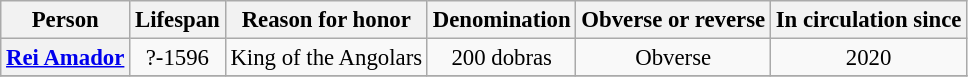<table class="wikitable" style="font-size: 95%; text-align:center;">
<tr>
<th>Person</th>
<th>Lifespan</th>
<th>Reason for honor</th>
<th>Denomination</th>
<th>Obverse or reverse</th>
<th>In circulation since</th>
</tr>
<tr>
<th><a href='#'>Rei Amador</a></th>
<td>?-1596</td>
<td>King of the Angolars</td>
<td>200 dobras</td>
<td>Obverse</td>
<td>2020</td>
</tr>
<tr>
</tr>
</table>
